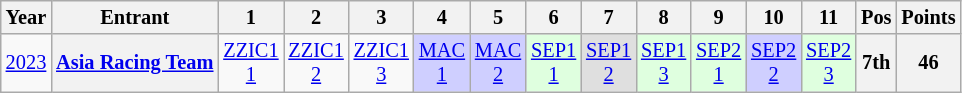<table class="wikitable" style="text-align:center; font-size:85%">
<tr>
<th>Year</th>
<th>Entrant</th>
<th>1</th>
<th>2</th>
<th>3</th>
<th>4</th>
<th>5</th>
<th>6</th>
<th>7</th>
<th>8</th>
<th>9</th>
<th>10</th>
<th>11</th>
<th>Pos</th>
<th>Points</th>
</tr>
<tr>
<td><a href='#'>2023</a></td>
<th nowrap><a href='#'>Asia Racing Team</a></th>
<td><a href='#'>ZZIC1<br>1</a></td>
<td><a href='#'>ZZIC1<br>2</a></td>
<td><a href='#'>ZZIC1<br>3</a></td>
<td style="background:#cfcfff;"><a href='#'>MAC<br>1</a><br></td>
<td style="background:#cfcfff;"><a href='#'>MAC<br>2</a><br></td>
<td style="background:#dfffdf;"><a href='#'>SEP1<br>1</a><br></td>
<td style="background:#dfdfdf;"><a href='#'>SEP1<br>2</a><br></td>
<td style="background:#dfffdf;"><a href='#'>SEP1<br>3</a><br></td>
<td style="background:#dfffdf;"><a href='#'>SEP2<br>1</a><br></td>
<td style="background:#cfcfff;"><a href='#'>SEP2<br>2</a><br></td>
<td style="background:#dfffdf;"><a href='#'>SEP2<br>3</a><br></td>
<th>7th</th>
<th>46</th>
</tr>
</table>
